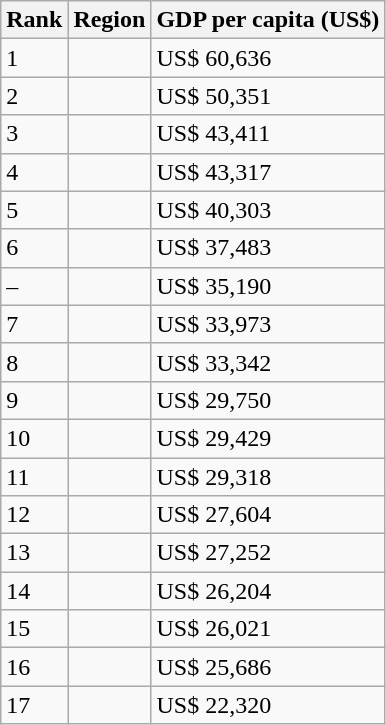<table class="wikitable sortable">
<tr>
<th>Rank</th>
<th>Region</th>
<th>GDP per capita (US$)</th>
</tr>
<tr>
<td>1</td>
<td></td>
<td>US$ 60,636</td>
</tr>
<tr>
<td>2</td>
<td></td>
<td>US$ 50,351</td>
</tr>
<tr>
<td>3</td>
<td></td>
<td>US$ 43,411</td>
</tr>
<tr>
<td>4</td>
<td></td>
<td>US$ 43,317</td>
</tr>
<tr>
<td>5</td>
<td></td>
<td>US$ 40,303</td>
</tr>
<tr>
<td>6</td>
<td></td>
<td>US$ 37,483</td>
</tr>
<tr>
<td>–</td>
<td><em></em></td>
<td>US$ 35,190</td>
</tr>
<tr>
<td>7</td>
<td></td>
<td>US$ 33,973</td>
</tr>
<tr>
<td>8</td>
<td></td>
<td>US$ 33,342</td>
</tr>
<tr>
<td>9</td>
<td></td>
<td>US$ 29,750</td>
</tr>
<tr>
<td>10</td>
<td></td>
<td>US$ 29,429</td>
</tr>
<tr>
<td>11</td>
<td></td>
<td>US$ 29,318</td>
</tr>
<tr>
<td>12</td>
<td></td>
<td>US$ 27,604</td>
</tr>
<tr>
<td>13</td>
<td></td>
<td>US$ 27,252</td>
</tr>
<tr>
<td>14</td>
<td></td>
<td>US$ 26,204</td>
</tr>
<tr>
<td>15</td>
<td></td>
<td>US$ 26,021</td>
</tr>
<tr>
<td>16</td>
<td></td>
<td>US$ 25,686</td>
</tr>
<tr>
<td>17</td>
<td></td>
<td>US$ 22,320</td>
</tr>
</table>
